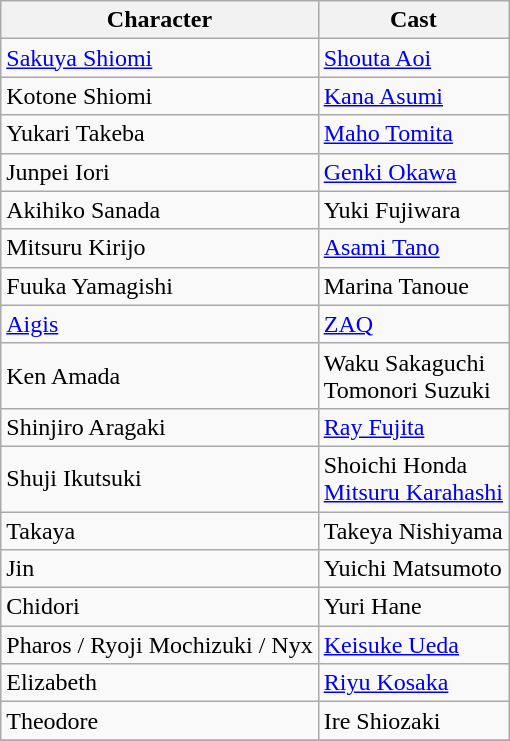<table class="wikitable sortable">
<tr>
<th>Character</th>
<th>Cast</th>
</tr>
<tr>
<td><a href='#'>Sakuya Shiomi</a> </td>
<td><a href='#'>Shouta Aoi</a></td>
</tr>
<tr>
<td>Kotone Shiomi </td>
<td><a href='#'>Kana Asumi</a></td>
</tr>
<tr>
<td>Yukari Takeba</td>
<td><a href='#'>Maho Tomita</a></td>
</tr>
<tr>
<td>Junpei Iori</td>
<td><a href='#'>Genki Okawa</a></td>
</tr>
<tr>
<td>Akihiko Sanada</td>
<td>Yuki Fujiwara</td>
</tr>
<tr>
<td>Mitsuru Kirijo</td>
<td><a href='#'>Asami Tano</a></td>
</tr>
<tr>
<td>Fuuka Yamagishi</td>
<td>Marina Tanoue</td>
</tr>
<tr>
<td><a href='#'>Aigis</a></td>
<td><a href='#'>ZAQ</a></td>
</tr>
<tr>
<td>Ken Amada</td>
<td>Waku Sakaguchi<br>Tomonori Suzuki</td>
</tr>
<tr>
<td>Shinjiro Aragaki</td>
<td><a href='#'>Ray Fujita</a></td>
</tr>
<tr>
<td>Shuji Ikutsuki</td>
<td>Shoichi Honda <br><a href='#'>Mitsuru Karahashi</a> </td>
</tr>
<tr>
<td>Takaya</td>
<td>Takeya Nishiyama</td>
</tr>
<tr>
<td>Jin</td>
<td>Yuichi Matsumoto</td>
</tr>
<tr>
<td>Chidori</td>
<td>Yuri Hane</td>
</tr>
<tr>
<td>Pharos / Ryoji Mochizuki / Nyx</td>
<td><a href='#'>Keisuke Ueda</a></td>
</tr>
<tr>
<td>Elizabeth</td>
<td><a href='#'>Riyu Kosaka</a></td>
</tr>
<tr>
<td>Theodore</td>
<td>Ire Shiozaki</td>
</tr>
<tr>
</tr>
</table>
